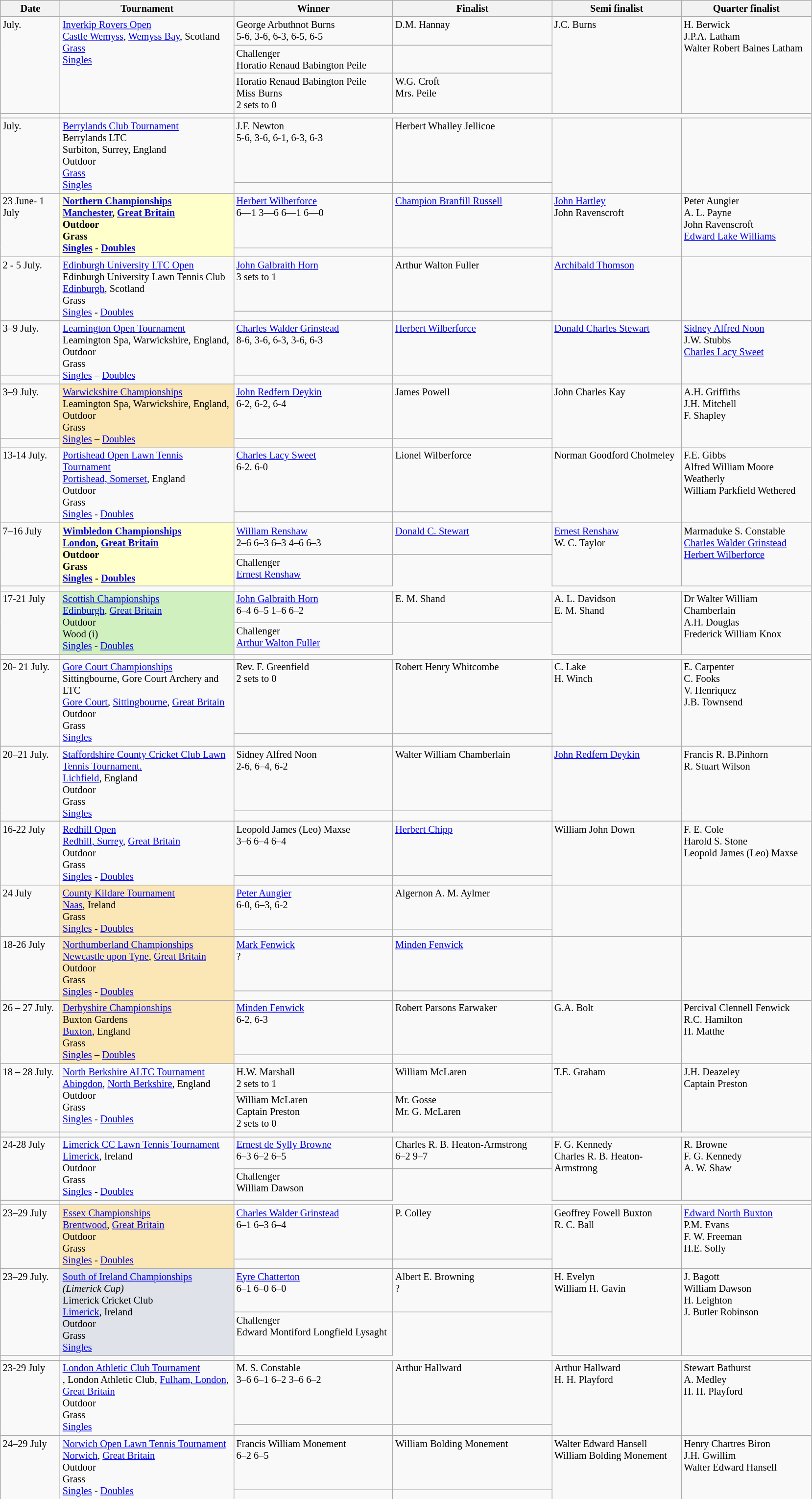<table class="wikitable" style="font-size:85%;">
<tr>
<th width="75">Date</th>
<th width="230">Tournament</th>
<th width="210">Winner</th>
<th width="210">Finalist</th>
<th width="170">Semi finalist</th>
<th width="170">Quarter finalist</th>
</tr>
<tr valign=top>
<td rowspan=3>July.</td>
<td rowspan=3><a href='#'>Inverkip Rovers Open</a><br><a href='#'>Castle Wemyss</a>, <a href='#'>Wemyss Bay</a>, Scotland <br><a href='#'>Grass</a><br> <a href='#'>Singles</a></td>
<td> George Arbuthnot Burns<br> 5-6, 3-6, 6-3, 6-5, 6-5</td>
<td> D.M. Hannay</td>
<td rowspan=3> J.C. Burns</td>
<td rowspan=3> H. Berwick <br> J.P.A. Latham <br> Walter Robert Baines Latham</td>
</tr>
<tr valign=top>
<td>Challenger<br> Horatio Renaud Babington Peile</td>
</tr>
<tr valign=top>
<td>  Horatio Renaud Babington Peile<br> Miss Burns<br>2 sets to 0</td>
<td> W.G. Croft<br> Mrs. Peile</td>
</tr>
<tr valign=top>
<td></td>
<td></td>
</tr>
<tr valign=top>
<td rowspan=2>July.</td>
<td rowspan=2><a href='#'>Berrylands Club Tournament</a> <br>Berrylands LTC<br>Surbiton, Surrey, England<br>Outdoor<br><a href='#'>Grass</a><br><a href='#'>Singles</a></td>
<td> J.F. Newton<br> 5-6, 3-6, 6-1, 6-3, 6-3</td>
<td> Herbert Whalley Jellicoe</td>
<td rowspan=2></td>
<td rowspan=2></td>
</tr>
<tr valign=top>
<td></td>
<td></td>
</tr>
<tr valign=top>
<td rowspan=2>23 June- 1 July</td>
<td style="background:#ffc;" rowspan=2><strong><a href='#'>Northern Championships</a><br><a href='#'>Manchester</a>, <a href='#'>Great Britain</a><br>Outdoor<br>Grass<br><a href='#'>Singles</a> - <a href='#'>Doubles</a></strong></td>
<td> <a href='#'>Herbert Wilberforce</a><br>6—1 3—6 6—1 6—0</td>
<td> <a href='#'>Champion Branfill Russell</a></td>
<td rowspan=2> <a href='#'>John Hartley</a><br>  John Ravenscroft</td>
<td rowspan=2> Peter Aungier<br>  A. L. Payne<br>  John Ravenscroft<br>  <a href='#'>Edward Lake Williams</a><br></td>
</tr>
<tr valign=top>
<td></td>
<td></td>
</tr>
<tr valign=top>
<td rowspan=2>2 - 5 July.</td>
<td rowspan=2><a href='#'>Edinburgh University LTC Open</a> <br>Edinburgh University Lawn Tennis Club<br><a href='#'>Edinburgh</a>, Scotland<br>Grass <br><a href='#'>Singles</a> - <a href='#'>Doubles</a></td>
<td> <a href='#'>John Galbraith Horn</a><br>3 sets to 1<br></td>
<td> Arthur Walton Fuller</td>
<td rowspan=2> <a href='#'>Archibald Thomson</a></td>
<td rowspan=2></td>
</tr>
<tr valign=top>
<td></td>
<td></td>
</tr>
<tr valign=top>
<td>3–9 July.</td>
<td rowspan=2><a href='#'>Leamington Open Tournament</a><br>Leamington Spa, Warwickshire, England, <br>Outdoor<br>Grass <br><a href='#'>Singles</a> – <a href='#'>Doubles</a></td>
<td>  <a href='#'>Charles Walder Grinstead</a><br> 8-6, 3-6, 6-3, 3-6, 6-3</td>
<td> <a href='#'>Herbert Wilberforce</a></td>
<td rowspan=2> <a href='#'>Donald Charles Stewart</a></td>
<td rowspan=2><a href='#'>Sidney Alfred Noon</a> <br> J.W. Stubbs <br> <a href='#'>Charles Lacy Sweet</a></td>
</tr>
<tr valign=top>
<td></td>
<td></td>
</tr>
<tr valign=top>
<td>3–9 July.</td>
<td style="background:#fae7b5" rowspan=2><a href='#'>Warwickshire Championships</a><br>Leamington Spa, Warwickshire, England, <br>Outdoor<br>Grass <br><a href='#'>Singles</a> – <a href='#'>Doubles</a></td>
<td> <a href='#'>John Redfern Deykin</a><br> 6-2, 6-2, 6-4</td>
<td> James Powell</td>
<td rowspan=2> John Charles Kay</td>
<td rowspan=2> A.H. Griffiths <br> J.H. Mitchell <br> F. Shapley</td>
</tr>
<tr valign=top>
<td></td>
<td></td>
</tr>
<tr valign=top>
<td rowspan=2>13-14 July.</td>
<td rowspan=2><a href='#'>Portishead Open Lawn Tennis Tournament</a><br><a href='#'>Portishead, Somerset</a>, England<br>Outdoor<br>Grass<br><a href='#'>Singles</a> - <a href='#'>Doubles</a></td>
<td> <a href='#'>Charles Lacy Sweet</a> <br>6-2. 6-0</td>
<td> Lionel Wilberforce</td>
<td rowspan=2> Norman Goodford Cholmeley</td>
<td rowspan=2> F.E. Gibbs <br>  Alfred William Moore Weatherly<br>  William Parkfield Wethered</td>
</tr>
<tr valign=top>
<td></td>
<td></td>
</tr>
<tr valign=top>
<td rowspan=2>7–16 July</td>
<td style="background:#ffc;" rowspan=2><strong><a href='#'>Wimbledon Championships</a> <br><a href='#'>London</a>, <a href='#'>Great Britain</a><br>Outdoor<br>Grass<br><a href='#'>Singles</a> - <a href='#'>Doubles</a></strong></td>
<td> <a href='#'>William Renshaw</a><br>2–6 6–3 6–3 4–6 6–3</td>
<td> <a href='#'>Donald C. Stewart</a></td>
<td rowspan=2> <a href='#'>Ernest Renshaw</a><br>   W. C. Taylor</td>
<td rowspan=2> Marmaduke S. Constable<br>  <a href='#'>Charles Walder Grinstead</a><br>  <a href='#'>Herbert Wilberforce</a></td>
</tr>
<tr valign=top>
<td>Challenger<br>  <a href='#'>Ernest Renshaw</a></td>
</tr>
<tr valign=top>
<td></td>
<td></td>
</tr>
<tr valign=top>
<td rowspan=2>17-21 July</td>
<td style="background:#d0f0c0" rowspan=2><a href='#'>Scottish Championships</a><br><a href='#'>Edinburgh</a>, <a href='#'>Great Britain</a><br>Outdoor<br>Wood (i)<br><a href='#'>Singles</a> - <a href='#'>Doubles</a></td>
<td> <a href='#'>John Galbraith Horn</a><br>6–4 6–5 1–6 6–2</td>
<td> E. M. Shand</td>
<td rowspan=2> A. L. Davidson <br>  E. M. Shand</td>
<td rowspan=2> Dr Walter William Chamberlain<br>   A.H. Douglas<br>  Frederick William Knox</td>
</tr>
<tr valign=top>
<td>Challenger<br>  <a href='#'>Arthur Walton Fuller</a></td>
</tr>
<tr valign=top>
<td></td>
<td></td>
</tr>
<tr valign=top>
<td rowspan=2>20- 21 July.</td>
<td rowspan=2><a href='#'>Gore Court Championships</a> <br>Sittingbourne, Gore Court Archery and LTC<br><a href='#'>Gore Court</a>, <a href='#'>Sittingbourne</a>, <a href='#'>Great Britain</a><br>Outdoor<br>Grass<br><a href='#'>Singles</a></td>
<td> Rev. F. Greenfield<br>2 sets to 0</td>
<td> Robert Henry Whitcombe</td>
<td rowspan=2> C. Lake <br> H. Winch</td>
<td rowspan=2> E. Carpenter<br> C. Fooks<br> V. Henriquez<br> J.B. Townsend</td>
</tr>
<tr valign=top>
<td></td>
<td></td>
</tr>
<tr valign=top>
<td rowspan=2>20–21 July.</td>
<td rowspan=2><a href='#'>Staffordshire County Cricket Club Lawn Tennis Tournament.</a><br><a href='#'>Lichfield</a>, England<br>Outdoor<br>Grass <br><a href='#'>Singles</a></td>
<td> Sidney Alfred Noon<br>2-6, 6–4, 6-2</td>
<td> Walter William Chamberlain</td>
<td rowspan=2> <a href='#'>John Redfern Deykin</a></td>
<td rowspan=2> Francis R. B.Pinhorn<br> R. Stuart Wilson</td>
</tr>
<tr valign=top>
<td></td>
<td></td>
</tr>
<tr valign=top>
<td rowspan=2>16-22 July</td>
<td rowspan=2><a href='#'>Redhill Open</a><br><a href='#'>Redhill, Surrey</a>, <a href='#'>Great Britain</a><br>Outdoor<br>Grass<br><a href='#'>Singles</a> - <a href='#'>Doubles</a></td>
<td> Leopold James (Leo) Maxse<br>3–6 6–4 6–4</td>
<td> <a href='#'>Herbert Chipp</a></td>
<td rowspan=2> William John Down</td>
<td rowspan=2> F. E. Cole <br>  Harold S. Stone<br>  Leopold James (Leo) Maxse</td>
</tr>
<tr valign=top>
<td></td>
<td></td>
</tr>
<tr valign=top>
<td rowspan=2>24 July</td>
<td style="background:#fae7b5" rowspan=2><a href='#'>County Kildare Tournament</a> <br><a href='#'>Naas</a>, Ireland<br>Grass<br><a href='#'>Singles</a> - <a href='#'>Doubles</a></td>
<td> <a href='#'>Peter Aungier</a><br>6-0, 6–3, 6-2</td>
<td> Algernon A. M. Aylmer</td>
<td rowspan=2></td>
<td rowspan=2></td>
</tr>
<tr valign=top>
<td></td>
<td></td>
</tr>
<tr valign=top>
<td rowspan=2>18-26 July</td>
<td style="background:#fae7b5" rowspan=2><a href='#'>Northumberland Championships</a> <br><a href='#'>Newcastle upon Tyne</a>, <a href='#'>Great Britain</a><br>Outdoor<br>Grass<br><a href='#'>Singles</a> - <a href='#'>Doubles</a></td>
<td> <a href='#'>Mark Fenwick</a><br>?</td>
<td> <a href='#'>Minden Fenwick</a></td>
<td rowspan=2></td>
<td rowspan=2></td>
</tr>
<tr valign=top>
<td></td>
<td></td>
</tr>
<tr valign=top>
<td rowspan=2>26 – 27 July.</td>
<td style="background:#fae7b5" rowspan=2><a href='#'>Derbyshire Championships</a><br>Buxton Gardens<br><a href='#'>Buxton</a>, England<br>Grass<br><a href='#'>Singles</a> – <a href='#'>Doubles</a></td>
<td> <a href='#'>Minden Fenwick</a><br>6-2, 6-3</td>
<td> Robert Parsons Earwaker</td>
<td rowspan=2> G.A. Bolt</td>
<td rowspan=2> Percival Clennell Fenwick<br> R.C. Hamilton <br> H. Matthe</td>
</tr>
<tr valign=top>
<td></td>
<td></td>
</tr>
<tr valign=top>
<td rowspan=2>18 – 28 July.</td>
<td rowspan=2><a href='#'>North Berkshire ALTC Tournament</a> <br><a href='#'>Abingdon</a>, <a href='#'>North Berkshire</a>, England<br>Outdoor<br> Grass<br><a href='#'>Singles</a> - <a href='#'>Doubles</a></td>
<td> H.W. Marshall<br> 2 sets to 1</td>
<td> William McLaren</td>
<td rowspan=2> T.E. Graham</td>
<td rowspan=2> J.H. Deazeley <br> Captain Preston</td>
</tr>
<tr valign=top>
<td>  William McLaren<br> Captain Preston<br>2 sets to 0</td>
<td> Mr.  Gosse<br> Mr. G. McLaren</td>
</tr>
<tr valign=top>
<td></td>
<td></td>
</tr>
<tr valign=top>
<td rowspan=2>24-28 July</td>
<td rowspan=2><a href='#'>Limerick CC Lawn Tennis Tournament</a><br><a href='#'>Limerick</a>, Ireland<br>Outdoor<br>Grass<br><a href='#'>Singles</a> - <a href='#'>Doubles</a></td>
<td> <a href='#'>Ernest de Sylly Browne</a> <br>6–3 6–2 6–5</td>
<td> Charles R. B. Heaton-Armstrong<br>6–2 9–7</td>
<td rowspan=2> F. G. Kennedy <br>  Charles R. B. Heaton-Armstrong</td>
<td rowspan=2> R. Browne <br>  F. G. Kennedy <br>  A. W. Shaw</td>
</tr>
<tr valign=top>
<td>Challenger<br> William Dawson</td>
</tr>
<tr valign=top>
<td></td>
<td></td>
</tr>
<tr valign=top>
<td rowspan=2>23–29 July</td>
<td style="background:#fae7b5"  rowspan=2><a href='#'>Essex Championships</a><br><a href='#'>Brentwood</a>, <a href='#'>Great Britain</a><br>Outdoor<br> Grass<br><a href='#'>Singles</a> - <a href='#'>Doubles</a></td>
<td> <a href='#'>Charles Walder Grinstead</a><br>6–1 6–3 6–4</td>
<td> P. Colley</td>
<td rowspan=2> Geoffrey Fowell Buxton <br> R. C. Ball</td>
<td rowspan=2> <a href='#'>Edward North Buxton</a><br>  P.M. Evans<br>  F. W. Freeman  <br> H.E. Solly</td>
</tr>
<tr valign=top>
<td></td>
<td></td>
</tr>
<tr valign=top>
<td rowspan=2>23–29 July.</td>
<td style="background:#dfe2e9" rowspan=2><a href='#'>South of Ireland Championships</a><br><em>(Limerick Cup)</em><br>Limerick Cricket Club<br><a href='#'>Limerick</a>, Ireland<br>Outdoor<br>Grass<br><a href='#'>Singles</a></td>
<td> <a href='#'>Eyre Chatterton</a><br>6–1 6–0 6–0</td>
<td> Albert E. Browning<br>?</td>
<td rowspan=2> H. Evelyn<br>  William H. Gavin</td>
<td rowspan=2> J. Bagott<br>  William Dawson<br> H. Leighton<br>  J. Butler Robinson</td>
</tr>
<tr valign=top>
<td>Challenger<br> Edward Montiford Longfield Lysaght</td>
</tr>
<tr valign=top>
<td></td>
<td></td>
</tr>
<tr valign=top>
<td rowspan=2>23-29 July</td>
<td rowspan=2><a href='#'>London Athletic Club Tournament</a>  <br>, London Athletic Club, <a href='#'>Fulham, London</a>, <a href='#'>Great Britain</a><br>Outdoor<br>Grass<br><a href='#'>Singles</a></td>
<td> M. S. Constable<br>3–6 6–1 6–2 3–6 6–2</td>
<td> Arthur Hallward</td>
<td rowspan=2> Arthur Hallward  <br>  H. H. Playford</td>
<td rowspan=2> Stewart Bathurst<br>   A. Medley <br>  H. H. Playford<br></td>
</tr>
<tr valign=top>
<td></td>
<td></td>
</tr>
<tr valign=top>
<td rowspan=2>24–29 July</td>
<td rowspan=2><a href='#'>Norwich Open Lawn Tennis Tournament</a><br><a href='#'>Norwich</a>, <a href='#'>Great Britain</a><br>Outdoor<br>Grass<br><a href='#'>Singles</a> - <a href='#'>Doubles</a></td>
<td> Francis William Monement<br>6–2 6–5</td>
<td> William Bolding Monement</td>
<td rowspan=2> Walter Edward Hansell <br>  William Bolding Monement</td>
<td rowspan=2> Henry Chartres Biron <br>  J.H. Gwillim<br>  Walter Edward Hansell</td>
</tr>
<tr valign=top>
<td></td>
<td></td>
</tr>
<tr valign=top>
</tr>
</table>
